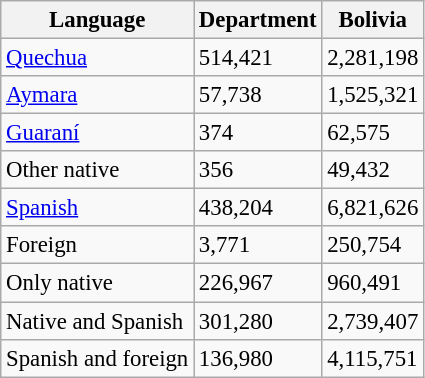<table class="wikitable" style="font-size: 95%">
<tr>
<th>Language</th>
<th>Department</th>
<th>Bolivia</th>
</tr>
<tr>
<td><a href='#'>Quechua</a></td>
<td align="left">514,421</td>
<td align="left">2,281,198</td>
</tr>
<tr>
<td><a href='#'>Aymara</a></td>
<td align="left">57,738</td>
<td align="left">1,525,321</td>
</tr>
<tr>
<td><a href='#'>Guaraní</a></td>
<td align="left">374</td>
<td align="left">62,575</td>
</tr>
<tr>
<td>Other native</td>
<td align="left">356</td>
<td align="left">49,432</td>
</tr>
<tr>
<td><a href='#'>Spanish</a></td>
<td align="left">438,204</td>
<td align="left">6,821,626</td>
</tr>
<tr>
<td>Foreign</td>
<td align="left">3,771</td>
<td align="left">250,754</td>
</tr>
<tr>
<td>Only native</td>
<td align="left">226,967</td>
<td align="left">960,491</td>
</tr>
<tr>
<td>Native and Spanish</td>
<td align="left">301,280</td>
<td align="left">2,739,407</td>
</tr>
<tr>
<td>Spanish and foreign</td>
<td align="left">136,980</td>
<td align="left">4,115,751</td>
</tr>
</table>
